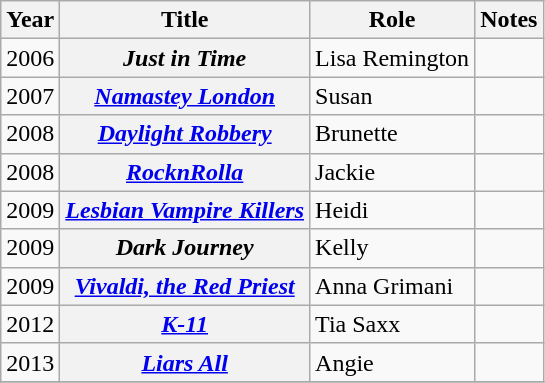<table class="wikitable sortable plainrowheaders">
<tr>
<th scope="col">Year</th>
<th scope="col">Title</th>
<th scope="col">Role</th>
<th scope="col" class="unsortable">Notes</th>
</tr>
<tr>
<td align=>2006</td>
<th scope="row"><em>Just in Time </em></th>
<td>Lisa Remington</td>
<td></td>
</tr>
<tr>
<td align=>2007</td>
<th scope="row"><em><a href='#'>Namastey London</a></em></th>
<td>Susan</td>
<td></td>
</tr>
<tr>
<td align=>2008</td>
<th scope="row"><em><a href='#'>Daylight Robbery</a></em></th>
<td>Brunette</td>
<td></td>
</tr>
<tr>
<td align=>2008</td>
<th scope="row"><em><a href='#'>RocknRolla</a></em></th>
<td>Jackie</td>
<td></td>
</tr>
<tr>
<td align=>2009</td>
<th scope="row"><em><a href='#'>Lesbian Vampire Killers</a></em></th>
<td>Heidi</td>
<td></td>
</tr>
<tr>
<td align=>2009</td>
<th scope="row"><em>Dark Journey</em></th>
<td>Kelly</td>
<td></td>
</tr>
<tr>
<td align=>2009</td>
<th scope="row"><em><a href='#'>Vivaldi, the Red Priest</a></em></th>
<td>Anna Grimani</td>
<td></td>
</tr>
<tr>
<td align=>2012</td>
<th scope="row"><em><a href='#'>K-11</a></em></th>
<td>Tia Saxx</td>
</tr>
<tr>
<td align=>2013</td>
<th scope="row"><em><a href='#'>Liars All</a></em></th>
<td>Angie</td>
<td></td>
</tr>
<tr>
</tr>
</table>
